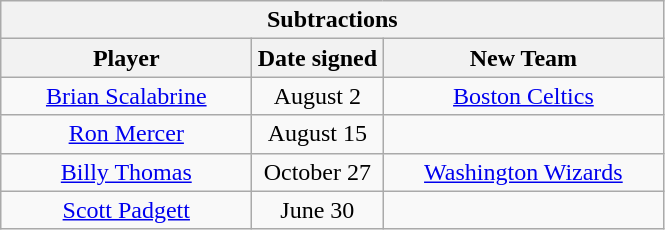<table class="wikitable" style="text-align:center">
<tr>
<th colspan=3>Subtractions</th>
</tr>
<tr>
<th style="width:160px">Player</th>
<th style="width:80px">Date signed</th>
<th style="width:180px">New Team</th>
</tr>
<tr>
<td><a href='#'>Brian Scalabrine</a></td>
<td>August 2</td>
<td><a href='#'>Boston Celtics</a></td>
</tr>
<tr>
<td><a href='#'>Ron Mercer</a></td>
<td>August 15</td>
<td></td>
</tr>
<tr>
<td><a href='#'>Billy Thomas</a></td>
<td>October 27</td>
<td><a href='#'>Washington Wizards</a></td>
</tr>
<tr>
<td><a href='#'>Scott Padgett</a></td>
<td>June 30</td>
<td></td>
</tr>
</table>
